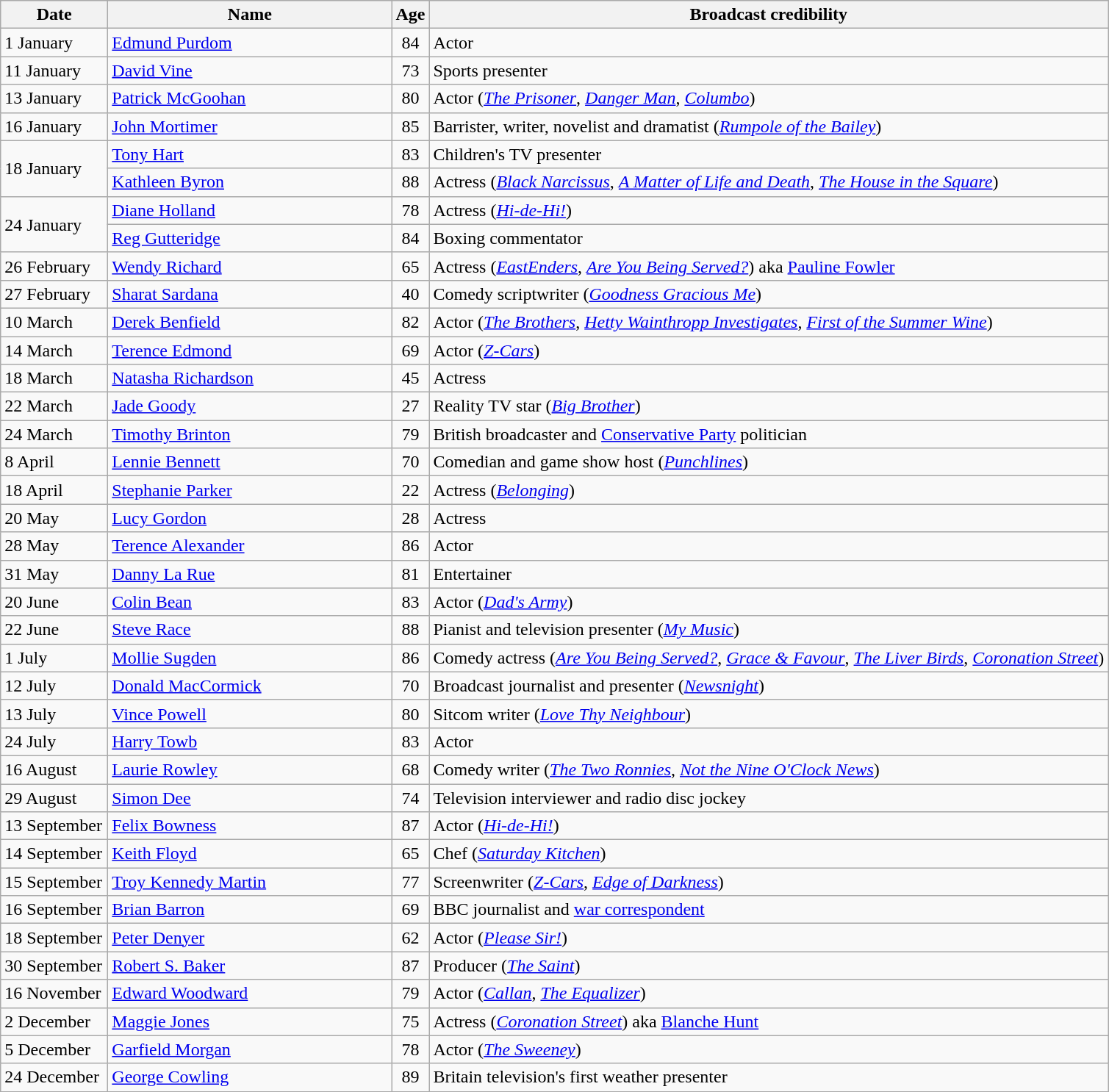<table class="wikitable">
<tr>
<th width=90>Date</th>
<th width=250>Name</th>
<th>Age</th>
<th>Broadcast credibility</th>
</tr>
<tr>
<td>1 January</td>
<td><a href='#'>Edmund Purdom</a></td>
<td align=center>84</td>
<td>Actor</td>
</tr>
<tr>
<td>11 January</td>
<td><a href='#'>David Vine</a></td>
<td align=center>73</td>
<td>Sports presenter</td>
</tr>
<tr>
<td>13 January</td>
<td><a href='#'>Patrick McGoohan</a></td>
<td align=center>80</td>
<td>Actor (<em><a href='#'>The Prisoner</a></em>, <em><a href='#'>Danger Man</a></em>, <em><a href='#'>Columbo</a></em>)</td>
</tr>
<tr>
<td>16 January</td>
<td><a href='#'>John Mortimer</a></td>
<td align=center>85</td>
<td>Barrister, writer, novelist and dramatist (<em><a href='#'>Rumpole of the Bailey</a></em>)</td>
</tr>
<tr>
<td rowspan="2">18 January</td>
<td><a href='#'>Tony Hart</a></td>
<td align=center>83</td>
<td>Children's TV presenter</td>
</tr>
<tr>
<td><a href='#'>Kathleen Byron</a></td>
<td align=center>88</td>
<td>Actress (<em><a href='#'>Black Narcissus</a></em>, <em><a href='#'>A Matter of Life and Death</a></em>, <em><a href='#'>The House in the Square</a></em>)</td>
</tr>
<tr>
<td rowspan="2">24 January</td>
<td><a href='#'>Diane Holland</a></td>
<td align=center>78</td>
<td>Actress (<em><a href='#'>Hi-de-Hi!</a></em>)</td>
</tr>
<tr>
<td><a href='#'>Reg Gutteridge</a></td>
<td align=center>84</td>
<td>Boxing commentator</td>
</tr>
<tr>
<td>26 February</td>
<td><a href='#'>Wendy Richard</a></td>
<td align=center>65</td>
<td>Actress (<em><a href='#'>EastEnders</a></em>, <em><a href='#'>Are You Being Served?</a></em>) aka <a href='#'>Pauline Fowler</a></td>
</tr>
<tr>
<td>27 February</td>
<td><a href='#'>Sharat Sardana</a></td>
<td align=center>40</td>
<td>Comedy scriptwriter (<em><a href='#'>Goodness Gracious Me</a></em>)</td>
</tr>
<tr>
<td>10 March</td>
<td><a href='#'>Derek Benfield</a></td>
<td align=center>82</td>
<td>Actor (<em><a href='#'>The Brothers</a></em>, <em><a href='#'>Hetty Wainthropp Investigates</a></em>, <em><a href='#'>First of the Summer Wine</a></em>)</td>
</tr>
<tr>
<td>14 March</td>
<td><a href='#'>Terence Edmond</a></td>
<td align=center>69</td>
<td>Actor (<em><a href='#'>Z-Cars</a></em>)</td>
</tr>
<tr>
<td>18 March</td>
<td><a href='#'>Natasha Richardson</a></td>
<td align=center>45</td>
<td>Actress</td>
</tr>
<tr>
<td>22 March</td>
<td><a href='#'>Jade Goody</a></td>
<td align=center>27</td>
<td>Reality TV star (<em><a href='#'>Big Brother</a></em>)</td>
</tr>
<tr>
<td>24 March</td>
<td><a href='#'>Timothy Brinton</a></td>
<td align=center>79</td>
<td>British broadcaster and <a href='#'>Conservative Party</a> politician</td>
</tr>
<tr>
<td>8 April</td>
<td><a href='#'>Lennie Bennett</a></td>
<td align=center>70</td>
<td>Comedian and game show host (<em><a href='#'>Punchlines</a></em>)</td>
</tr>
<tr>
<td>18 April</td>
<td><a href='#'>Stephanie Parker</a></td>
<td align=center>22</td>
<td>Actress (<em><a href='#'>Belonging</a></em>)</td>
</tr>
<tr>
<td>20 May</td>
<td><a href='#'>Lucy Gordon</a></td>
<td align=center>28</td>
<td>Actress</td>
</tr>
<tr>
<td>28 May</td>
<td><a href='#'>Terence Alexander</a></td>
<td align=center>86</td>
<td>Actor</td>
</tr>
<tr>
<td>31 May</td>
<td><a href='#'>Danny La Rue</a></td>
<td align=center>81</td>
<td>Entertainer</td>
</tr>
<tr>
<td>20 June</td>
<td><a href='#'>Colin Bean</a></td>
<td align=center>83</td>
<td>Actor (<em><a href='#'>Dad's Army</a></em>)</td>
</tr>
<tr>
<td>22 June</td>
<td><a href='#'>Steve Race</a></td>
<td align=center>88</td>
<td>Pianist and television presenter (<em><a href='#'>My Music</a></em>)</td>
</tr>
<tr>
<td>1 July</td>
<td><a href='#'>Mollie Sugden</a></td>
<td align=center>86</td>
<td>Comedy actress (<em><a href='#'>Are You Being Served?</a></em>, <em><a href='#'>Grace & Favour</a></em>, <em><a href='#'>The Liver Birds</a></em>, <em><a href='#'>Coronation Street</a></em>)</td>
</tr>
<tr>
<td>12 July</td>
<td><a href='#'>Donald MacCormick</a></td>
<td align=center>70</td>
<td>Broadcast journalist and presenter (<em><a href='#'>Newsnight</a></em>)</td>
</tr>
<tr>
<td>13 July</td>
<td><a href='#'>Vince Powell</a></td>
<td align=center>80</td>
<td>Sitcom writer (<em><a href='#'>Love Thy Neighbour</a></em>)</td>
</tr>
<tr>
<td>24 July</td>
<td><a href='#'>Harry Towb</a></td>
<td align=center>83</td>
<td>Actor</td>
</tr>
<tr>
<td>16 August</td>
<td><a href='#'>Laurie Rowley</a></td>
<td align=center>68</td>
<td>Comedy writer (<em><a href='#'>The Two Ronnies</a></em>, <em><a href='#'>Not the Nine O'Clock News</a></em>)</td>
</tr>
<tr>
<td>29 August</td>
<td><a href='#'>Simon Dee</a></td>
<td align=center>74</td>
<td>Television interviewer and radio disc jockey</td>
</tr>
<tr>
<td>13 September</td>
<td><a href='#'>Felix Bowness</a></td>
<td align=center>87</td>
<td>Actor (<em><a href='#'>Hi-de-Hi!</a></em>)</td>
</tr>
<tr>
<td>14 September</td>
<td><a href='#'>Keith Floyd</a></td>
<td align=center>65</td>
<td>Chef (<em><a href='#'>Saturday Kitchen</a></em>)</td>
</tr>
<tr>
<td>15 September</td>
<td><a href='#'>Troy Kennedy Martin</a></td>
<td align=center>77</td>
<td>Screenwriter (<em><a href='#'>Z-Cars</a></em>, <em><a href='#'>Edge of Darkness</a></em>)</td>
</tr>
<tr>
<td>16 September</td>
<td><a href='#'>Brian Barron</a></td>
<td align=center>69</td>
<td>BBC journalist and <a href='#'>war correspondent</a></td>
</tr>
<tr>
<td>18 September</td>
<td><a href='#'>Peter Denyer</a></td>
<td align=center>62</td>
<td>Actor (<em><a href='#'>Please Sir!</a></em>)</td>
</tr>
<tr>
<td>30 September</td>
<td><a href='#'>Robert S. Baker</a></td>
<td align=center>87</td>
<td>Producer (<em><a href='#'>The Saint</a></em>)</td>
</tr>
<tr>
<td>16 November</td>
<td><a href='#'>Edward Woodward</a></td>
<td align=center>79</td>
<td>Actor (<em><a href='#'>Callan</a></em>, <em><a href='#'>The Equalizer</a></em>)</td>
</tr>
<tr>
<td>2 December</td>
<td><a href='#'>Maggie Jones</a></td>
<td align=center>75</td>
<td>Actress (<em><a href='#'>Coronation Street</a></em>) aka <a href='#'>Blanche Hunt</a></td>
</tr>
<tr>
<td>5 December</td>
<td><a href='#'>Garfield Morgan</a></td>
<td align=center>78</td>
<td>Actor (<em><a href='#'>The Sweeney</a></em>)</td>
</tr>
<tr>
<td>24 December</td>
<td><a href='#'>George Cowling</a></td>
<td align=center>89</td>
<td>Britain television's first weather presenter</td>
</tr>
</table>
